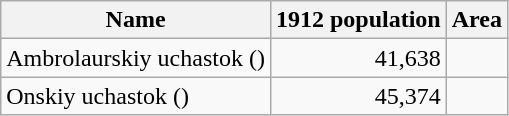<table class="wikitable sortable">
<tr>
<th>Name</th>
<th>1912 population</th>
<th>Area</th>
</tr>
<tr>
<td>Ambrolaurskiy uchastok ()</td>
<td align="right">41,638</td>
<td></td>
</tr>
<tr>
<td>Onskiy uchastok ()</td>
<td align="right">45,374</td>
<td></td>
</tr>
</table>
